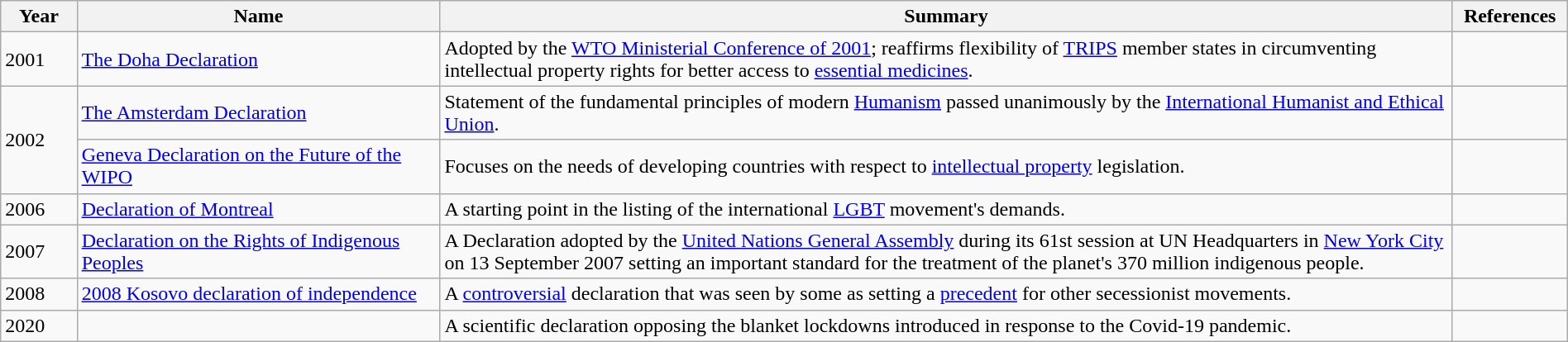<table class="sortable wikitable" style="width: 100%">
<tr>
<th width="4%">Year</th>
<th width="19%">Name</th>
<th width="53%" class="unsortable">Summary</th>
<th width="4%" class="unsortable">References</th>
</tr>
<tr>
<td>2001</td>
<td><a href='#'>The Doha Declaration</a></td>
<td>Adopted by the <a href='#'>WTO Ministerial Conference of 2001</a>; reaffirms flexibility of <a href='#'>TRIPS</a> member states in circumventing intellectual property rights for better access to <a href='#'>essential medicines</a>.</td>
<td></td>
</tr>
<tr>
<td rowspan=2>2002</td>
<td><a href='#'>The Amsterdam Declaration</a></td>
<td>Statement of the fundamental principles of modern <a href='#'>Humanism</a> passed unanimously by the <a href='#'>International Humanist and Ethical Union</a>.</td>
<td></td>
</tr>
<tr>
<td><a href='#'>Geneva Declaration on the Future of the WIPO</a></td>
<td>Focuses on the needs of developing countries with respect to <a href='#'>intellectual property</a> legislation.</td>
<td></td>
</tr>
<tr>
<td>2006</td>
<td><a href='#'>Declaration of Montreal</a> </td>
<td>A starting point in the listing of the international <a href='#'>LGBT</a> movement's demands.</td>
<td></td>
</tr>
<tr>
<td>2007</td>
<td><a href='#'>Declaration on the Rights of Indigenous Peoples</a></td>
<td>A Declaration adopted by the <a href='#'>United Nations General Assembly</a> during its 61st session at UN Headquarters in <a href='#'>New York City</a> on 13 September 2007 setting an important standard for the treatment of the planet's 370 million indigenous people.</td>
<td></td>
</tr>
<tr>
<td>2008</td>
<td><a href='#'>2008 Kosovo declaration of independence</a></td>
<td>A <a href='#'>controversial</a> declaration that was seen by some as setting a <a href='#'>precedent</a> for other secessionist movements.</td>
<td></td>
</tr>
<tr>
<td>2020</td>
<td></td>
<td>A scientific declaration opposing the blanket lockdowns introduced in response to the Covid-19 pandemic.</td>
<td></td>
</tr>
</table>
